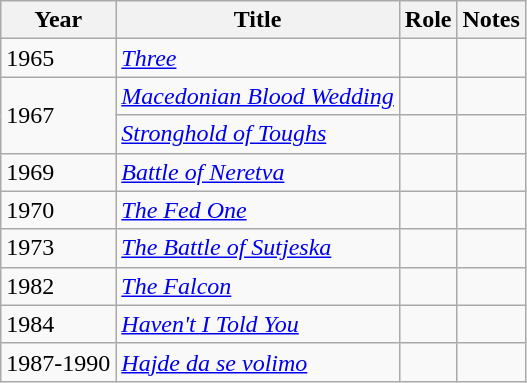<table class="wikitable sortable">
<tr>
<th>Year</th>
<th>Title</th>
<th>Role</th>
<th class="unsortable">Notes</th>
</tr>
<tr>
<td>1965</td>
<td><em><a href='#'>Three</a></em></td>
<td></td>
<td></td>
</tr>
<tr>
<td rowspan=2>1967</td>
<td><em><a href='#'>Macedonian Blood Wedding</a></em></td>
<td></td>
<td></td>
</tr>
<tr>
<td><em><a href='#'>Stronghold of Toughs</a></em></td>
<td></td>
<td></td>
</tr>
<tr>
<td>1969</td>
<td><em><a href='#'>Battle of Neretva</a></em></td>
<td></td>
<td></td>
</tr>
<tr>
<td>1970</td>
<td><em><a href='#'>The Fed One</a></em></td>
<td></td>
<td></td>
</tr>
<tr>
<td>1973</td>
<td><em><a href='#'>The Battle of Sutjeska</a></em></td>
<td></td>
<td></td>
</tr>
<tr>
<td>1982</td>
<td><em><a href='#'>The Falcon</a></em></td>
<td></td>
<td></td>
</tr>
<tr>
<td>1984</td>
<td><em><a href='#'>Haven't I Told You</a></em></td>
<td></td>
<td></td>
</tr>
<tr>
<td>1987-1990</td>
<td><em><a href='#'>Hajde da se volimo</a></em></td>
<td></td>
<td></td>
</tr>
</table>
